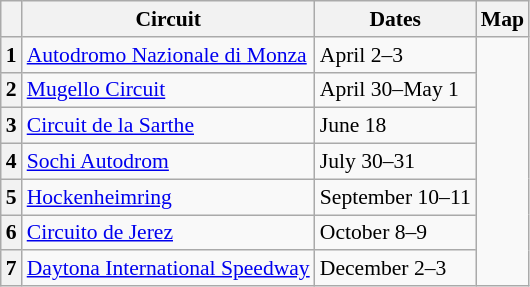<table class="wikitable" style="font-size:90%;">
<tr>
<th></th>
<th>Circuit</th>
<th>Dates</th>
<th>Map</th>
</tr>
<tr>
<th>1</th>
<td> <a href='#'>Autodromo Nazionale di Monza</a></td>
<td>April 2–3</td>
<td rowspan=7><br></td>
</tr>
<tr>
<th>2</th>
<td> <a href='#'>Mugello Circuit</a></td>
<td>April 30–May 1</td>
</tr>
<tr>
<th>3</th>
<td> <a href='#'>Circuit de la Sarthe</a></td>
<td>June 18</td>
</tr>
<tr>
<th>4</th>
<td> <a href='#'>Sochi Autodrom</a></td>
<td>July 30–31</td>
</tr>
<tr>
<th>5</th>
<td> <a href='#'>Hockenheimring</a></td>
<td>September 10–11</td>
</tr>
<tr>
<th>6</th>
<td> <a href='#'>Circuito de Jerez</a></td>
<td>October 8–9</td>
</tr>
<tr>
<th>7</th>
<td> <a href='#'>Daytona International Speedway</a></td>
<td>December 2–3</td>
</tr>
</table>
